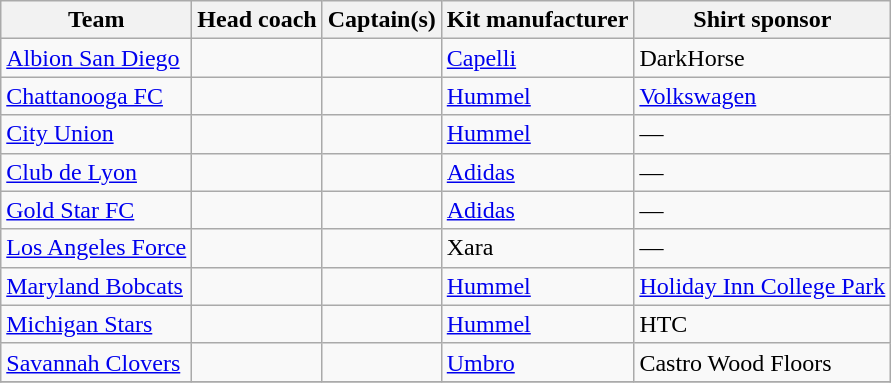<table class="wikitable sortable" style="text-align: left;">
<tr>
<th>Team</th>
<th>Head coach</th>
<th>Captain(s)</th>
<th>Kit manufacturer</th>
<th>Shirt sponsor</th>
</tr>
<tr>
<td><a href='#'>Albion San Diego</a></td>
<td> </td>
<td> </td>
<td> <a href='#'>Capelli</a></td>
<td>DarkHorse</td>
</tr>
<tr>
<td><a href='#'>Chattanooga FC</a></td>
<td> </td>
<td> </td>
<td> <a href='#'>Hummel</a></td>
<td><a href='#'>Volkswagen</a></td>
</tr>
<tr>
<td><a href='#'>City Union</a></td>
<td> </td>
<td> </td>
<td> <a href='#'>Hummel</a></td>
<td>—</td>
</tr>
<tr>
<td><a href='#'>Club de Lyon</a></td>
<td> </td>
<td> </td>
<td> <a href='#'>Adidas</a></td>
<td>—</td>
</tr>
<tr>
<td><a href='#'>Gold Star FC</a></td>
<td> </td>
<td> </td>
<td> <a href='#'>Adidas</a></td>
<td>—</td>
</tr>
<tr>
<td><a href='#'>Los Angeles Force</a></td>
<td> </td>
<td> </td>
<td> Xara</td>
<td>—</td>
</tr>
<tr>
<td><a href='#'>Maryland Bobcats</a></td>
<td> </td>
<td> </td>
<td> <a href='#'>Hummel</a></td>
<td><a href='#'>Holiday Inn College Park</a></td>
</tr>
<tr>
<td><a href='#'>Michigan Stars</a></td>
<td></td>
<td> </td>
<td> <a href='#'>Hummel</a></td>
<td>HTC</td>
</tr>
<tr>
<td><a href='#'>Savannah Clovers</a></td>
<td> </td>
<td> </td>
<td> <a href='#'>Umbro</a></td>
<td>Castro Wood Floors</td>
</tr>
<tr>
</tr>
</table>
